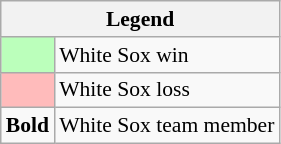<table class="wikitable" style="font-size:90%">
<tr>
<th colspan="2">Legend</th>
</tr>
<tr>
<td style="background:#bfb;"> </td>
<td>White Sox win</td>
</tr>
<tr>
<td style="background:#fbb;"> </td>
<td>White Sox loss</td>
</tr>
<tr>
<td><strong>Bold</strong></td>
<td>White Sox team member</td>
</tr>
</table>
